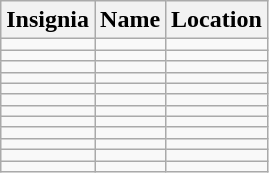<table class="wikitable sortable">
<tr>
<th>Insignia</th>
<th>Name</th>
<th>Location</th>
</tr>
<tr>
<td></td>
<td></td>
<td></td>
</tr>
<tr>
<td></td>
<td></td>
<td></td>
</tr>
<tr>
<td></td>
<td></td>
<td></td>
</tr>
<tr>
<td></td>
<td></td>
<td></td>
</tr>
<tr>
<td></td>
<td></td>
<td></td>
</tr>
<tr>
<td></td>
<td></td>
<td></td>
</tr>
<tr>
<td></td>
<td></td>
<td></td>
</tr>
<tr>
<td></td>
<td></td>
<td></td>
</tr>
<tr>
<td></td>
<td></td>
<td></td>
</tr>
<tr>
<td></td>
<td></td>
<td></td>
</tr>
<tr>
<td></td>
<td></td>
<td></td>
</tr>
<tr>
<td></td>
<td></td>
<td></td>
</tr>
</table>
